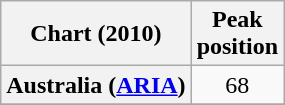<table class="wikitable sortable plainrowheaders">
<tr>
<th scope="col">Chart (2010)</th>
<th scope="col">Peak<br>position</th>
</tr>
<tr>
<th scope="row">Australia (<a href='#'>ARIA</a>)</th>
<td align="center">68</td>
</tr>
<tr>
</tr>
<tr>
</tr>
<tr>
</tr>
<tr>
</tr>
<tr>
</tr>
</table>
